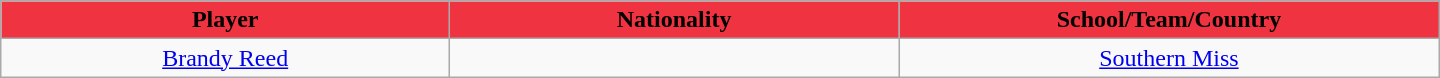<table class="wikitable" style="text-align:center; width:60em">
<tr>
<th style="background: #EF3340" width="10%"><span>Player</span></th>
<th style="background: #EF3340" width="10%"><span>Nationality</span></th>
<th style="background: #EF3340" width="10%"><span>School/Team/Country</span></th>
</tr>
<tr>
<td><a href='#'>Brandy Reed</a></td>
<td></td>
<td><a href='#'>Southern Miss</a></td>
</tr>
</table>
